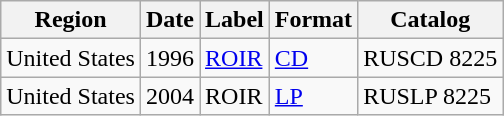<table class="wikitable">
<tr>
<th>Region</th>
<th>Date</th>
<th>Label</th>
<th>Format</th>
<th>Catalog</th>
</tr>
<tr>
<td>United States</td>
<td>1996</td>
<td><a href='#'>ROIR</a></td>
<td><a href='#'>CD</a></td>
<td>RUSCD 8225</td>
</tr>
<tr>
<td>United States</td>
<td>2004</td>
<td>ROIR</td>
<td><a href='#'>LP</a></td>
<td>RUSLP 8225</td>
</tr>
</table>
